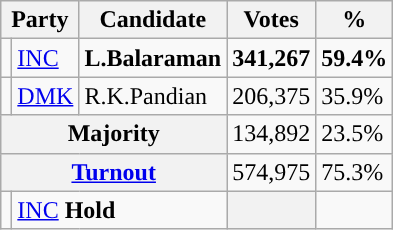<table class="wikitable sortable">
<tr>
<th colspan="2">Party</th>
<th>Candidate</th>
<th>Votes</th>
<th>%</th>
</tr>
<tr>
<td></td>
<td><a href='#'>INC</a></td>
<td><strong>L.Balaraman</strong></td>
<td><strong>341,267</strong></td>
<td><strong>59.4%</strong></td>
</tr>
<tr>
<td></td>
<td><a href='#'>DMK</a></td>
<td>R.K.Pandian</td>
<td>206,375</td>
<td>35.9%</td>
</tr>
<tr>
<th colspan="3">Majority</th>
<td>134,892</td>
<td>23.5%</td>
</tr>
<tr>
<th colspan="3"><a href='#'>Turnout</a></th>
<td>574,975</td>
<td>75.3%</td>
</tr>
<tr>
<td></td>
<td colspan="2"><a href='#'>INC</a> <strong>Hold</strong></td>
<th></th>
<td></td>
</tr>
</table>
